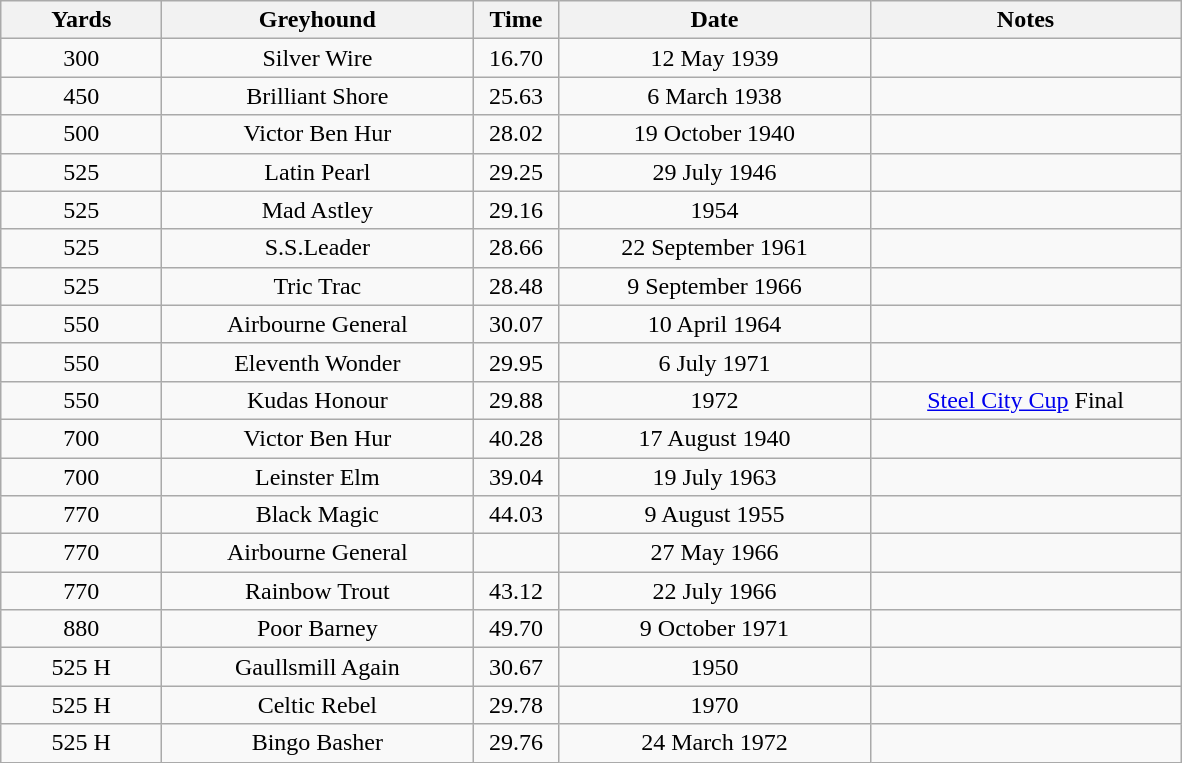<table class="wikitable collapsible collapsed" style="font-size: 100%">
<tr>
<th width=100>Yards</th>
<th width=200>Greyhound</th>
<th width=50>Time</th>
<th width=200>Date</th>
<th width=200>Notes</th>
</tr>
<tr align=center>
<td>300</td>
<td>Silver Wire</td>
<td>16.70</td>
<td>12 May 1939</td>
<td></td>
</tr>
<tr align=center>
<td>450</td>
<td>Brilliant Shore</td>
<td>25.63</td>
<td>6 March 1938</td>
<td></td>
</tr>
<tr align=center>
<td>500</td>
<td>Victor Ben Hur</td>
<td>28.02</td>
<td>19 October 1940</td>
<td></td>
</tr>
<tr align=center>
<td>525</td>
<td>Latin Pearl</td>
<td>29.25</td>
<td>29 July 1946</td>
<td></td>
</tr>
<tr align=center>
<td>525</td>
<td>Mad Astley</td>
<td>29.16</td>
<td>1954</td>
<td></td>
</tr>
<tr align=center>
<td>525</td>
<td>S.S.Leader</td>
<td>28.66</td>
<td>22 September 1961</td>
<td></td>
</tr>
<tr align=center>
<td>525</td>
<td>Tric Trac</td>
<td>28.48</td>
<td>9 September 1966</td>
<td></td>
</tr>
<tr align=center>
<td>550</td>
<td>Airbourne General</td>
<td>30.07</td>
<td>10 April 1964</td>
<td></td>
</tr>
<tr align=center>
<td>550</td>
<td>Eleventh Wonder</td>
<td>29.95</td>
<td>6 July 1971</td>
<td></td>
</tr>
<tr align=center>
<td>550</td>
<td>Kudas Honour</td>
<td>29.88</td>
<td>1972</td>
<td><a href='#'>Steel City Cup</a> Final</td>
</tr>
<tr align=center>
<td>700</td>
<td>Victor Ben Hur</td>
<td>40.28</td>
<td>17 August 1940</td>
<td></td>
</tr>
<tr align=center>
<td>700</td>
<td>Leinster Elm</td>
<td>39.04</td>
<td>19 July 1963</td>
<td></td>
</tr>
<tr align=center>
<td>770</td>
<td>Black Magic</td>
<td>44.03</td>
<td>9 August 1955</td>
<td></td>
</tr>
<tr align=center>
<td>770</td>
<td>Airbourne General</td>
<td></td>
<td>27 May 1966</td>
<td></td>
</tr>
<tr align=center>
<td>770</td>
<td>Rainbow Trout</td>
<td>43.12</td>
<td>22 July 1966</td>
<td></td>
</tr>
<tr align=center>
<td>880</td>
<td>Poor Barney</td>
<td>49.70</td>
<td>9 October 1971</td>
<td></td>
</tr>
<tr align=center>
<td>525 H</td>
<td>Gaullsmill Again</td>
<td>30.67</td>
<td>1950</td>
<td></td>
</tr>
<tr align=center>
<td>525 H</td>
<td>Celtic Rebel</td>
<td>29.78</td>
<td>1970</td>
<td></td>
</tr>
<tr align=center>
<td>525 H</td>
<td>Bingo Basher</td>
<td>29.76</td>
<td>24 March 1972</td>
<td></td>
</tr>
</table>
